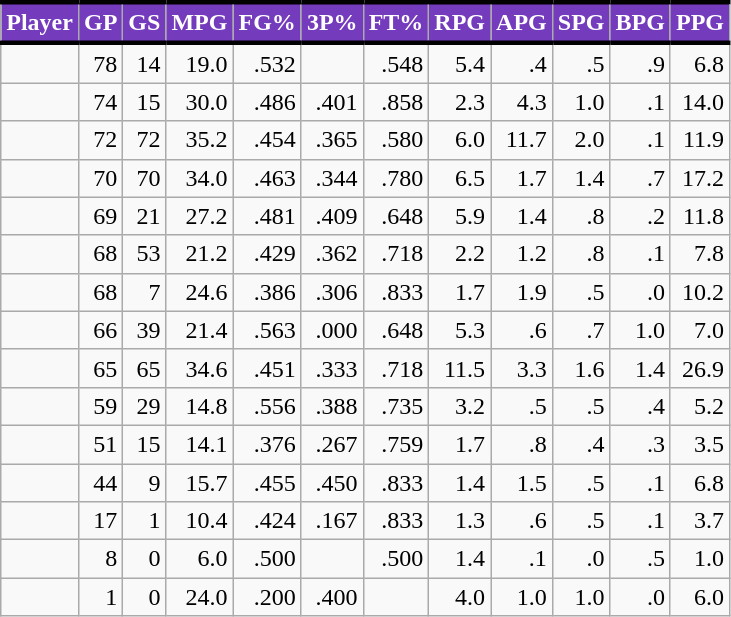<table class="wikitable sortable" style="text-align:right;">
<tr>
<th style="background:#753BBD; color:#FFFFFF; border-top:#010101 3px solid; border-bottom:#010101 3px solid;">Player</th>
<th style="background:#753BBD; color:#FFFFFF; border-top:#010101 3px solid; border-bottom:#010101 3px solid;">GP</th>
<th style="background:#753BBD; color:#FFFFFF; border-top:#010101 3px solid; border-bottom:#010101 3px solid;">GS</th>
<th style="background:#753BBD; color:#FFFFFF; border-top:#010101 3px solid; border-bottom:#010101 3px solid;">MPG</th>
<th style="background:#753BBD; color:#FFFFFF; border-top:#010101 3px solid; border-bottom:#010101 3px solid;">FG%</th>
<th style="background:#753BBD; color:#FFFFFF; border-top:#010101 3px solid; border-bottom:#010101 3px solid;">3P%</th>
<th style="background:#753BBD; color:#FFFFFF; border-top:#010101 3px solid; border-bottom:#010101 3px solid;">FT%</th>
<th style="background:#753BBD; color:#FFFFFF; border-top:#010101 3px solid; border-bottom:#010101 3px solid;">RPG</th>
<th style="background:#753BBD; color:#FFFFFF; border-top:#010101 3px solid; border-bottom:#010101 3px solid;">APG</th>
<th style="background:#753BBD; color:#FFFFFF; border-top:#010101 3px solid; border-bottom:#010101 3px solid;">SPG</th>
<th style="background:#753BBD; color:#FFFFFF; border-top:#010101 3px solid; border-bottom:#010101 3px solid;">BPG</th>
<th style="background:#753BBD; color:#FFFFFF; border-top:#010101 3px solid; border-bottom:#010101 3px solid;">PPG</th>
</tr>
<tr>
<td style="text-align:left;"></td>
<td>78</td>
<td>14</td>
<td>19.0</td>
<td>.532</td>
<td></td>
<td>.548</td>
<td>5.4</td>
<td>.4</td>
<td>.5</td>
<td>.9</td>
<td>6.8</td>
</tr>
<tr>
<td style="text-align:left;"></td>
<td>74</td>
<td>15</td>
<td>30.0</td>
<td>.486</td>
<td>.401</td>
<td>.858</td>
<td>2.3</td>
<td>4.3</td>
<td>1.0</td>
<td>.1</td>
<td>14.0</td>
</tr>
<tr>
<td style="text-align:left;"></td>
<td>72</td>
<td>72</td>
<td>35.2</td>
<td>.454</td>
<td>.365</td>
<td>.580</td>
<td>6.0</td>
<td>11.7</td>
<td>2.0</td>
<td>.1</td>
<td>11.9</td>
</tr>
<tr>
<td style="text-align:left;"></td>
<td>70</td>
<td>70</td>
<td>34.0</td>
<td>.463</td>
<td>.344</td>
<td>.780</td>
<td>6.5</td>
<td>1.7</td>
<td>1.4</td>
<td>.7</td>
<td>17.2</td>
</tr>
<tr>
<td style="text-align:left;"></td>
<td>69</td>
<td>21</td>
<td>27.2</td>
<td>.481</td>
<td>.409</td>
<td>.648</td>
<td>5.9</td>
<td>1.4</td>
<td>.8</td>
<td>.2</td>
<td>11.8</td>
</tr>
<tr>
<td style="text-align:left;"></td>
<td>68</td>
<td>53</td>
<td>21.2</td>
<td>.429</td>
<td>.362</td>
<td>.718</td>
<td>2.2</td>
<td>1.2</td>
<td>.8</td>
<td>.1</td>
<td>7.8</td>
</tr>
<tr>
<td style="text-align:left;"></td>
<td>68</td>
<td>7</td>
<td>24.6</td>
<td>.386</td>
<td>.306</td>
<td>.833</td>
<td>1.7</td>
<td>1.9</td>
<td>.5</td>
<td>.0</td>
<td>10.2</td>
</tr>
<tr>
<td style="text-align:left;"></td>
<td>66</td>
<td>39</td>
<td>21.4</td>
<td>.563</td>
<td>.000</td>
<td>.648</td>
<td>5.3</td>
<td>.6</td>
<td>.7</td>
<td>1.0</td>
<td>7.0</td>
</tr>
<tr>
<td style="text-align:left;"></td>
<td>65</td>
<td>65</td>
<td>34.6</td>
<td>.451</td>
<td>.333</td>
<td>.718</td>
<td>11.5</td>
<td>3.3</td>
<td>1.6</td>
<td>1.4</td>
<td>26.9</td>
</tr>
<tr>
<td style="text-align:left;"></td>
<td>59</td>
<td>29</td>
<td>14.8</td>
<td>.556</td>
<td>.388</td>
<td>.735</td>
<td>3.2</td>
<td>.5</td>
<td>.5</td>
<td>.4</td>
<td>5.2</td>
</tr>
<tr>
<td style="text-align:left;"></td>
<td>51</td>
<td>15</td>
<td>14.1</td>
<td>.376</td>
<td>.267</td>
<td>.759</td>
<td>1.7</td>
<td>.8</td>
<td>.4</td>
<td>.3</td>
<td>3.5</td>
</tr>
<tr>
<td style="text-align:left;"></td>
<td>44</td>
<td>9</td>
<td>15.7</td>
<td>.455</td>
<td>.450</td>
<td>.833</td>
<td>1.4</td>
<td>1.5</td>
<td>.5</td>
<td>.1</td>
<td>6.8</td>
</tr>
<tr>
<td style="text-align:left;"></td>
<td>17</td>
<td>1</td>
<td>10.4</td>
<td>.424</td>
<td>.167</td>
<td>.833</td>
<td>1.3</td>
<td>.6</td>
<td>.5</td>
<td>.1</td>
<td>3.7</td>
</tr>
<tr>
<td style="text-align:left;"></td>
<td>8</td>
<td>0</td>
<td>6.0</td>
<td>.500</td>
<td></td>
<td>.500</td>
<td>1.4</td>
<td>.1</td>
<td>.0</td>
<td>.5</td>
<td>1.0</td>
</tr>
<tr>
<td style="text-align:left;"></td>
<td>1</td>
<td>0</td>
<td>24.0</td>
<td>.200</td>
<td>.400</td>
<td></td>
<td>4.0</td>
<td>1.0</td>
<td>1.0</td>
<td>.0</td>
<td>6.0</td>
</tr>
</table>
